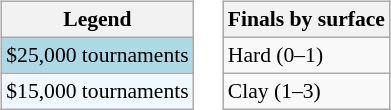<table>
<tr valign=top>
<td><br><table class="wikitable" style="font-size:90%">
<tr>
<th>Legend</th>
</tr>
<tr style="background:lightblue;">
<td>$25,000 tournaments</td>
</tr>
<tr style="background:#f0f8ff;">
<td>$15,000 tournaments</td>
</tr>
</table>
</td>
<td><br><table class="wikitable" style="font-size:90%">
<tr>
<th>Finals by surface</th>
</tr>
<tr>
<td>Hard (0–1)</td>
</tr>
<tr>
<td>Clay (1–3)</td>
</tr>
</table>
</td>
</tr>
</table>
